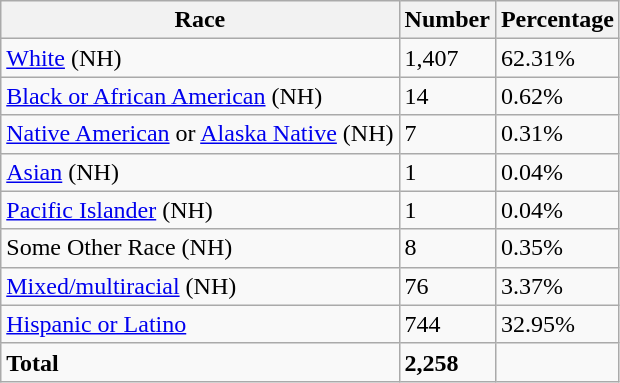<table class="wikitable">
<tr>
<th>Race</th>
<th>Number</th>
<th>Percentage</th>
</tr>
<tr>
<td><a href='#'>White</a> (NH)</td>
<td>1,407</td>
<td>62.31%</td>
</tr>
<tr>
<td><a href='#'>Black or African American</a> (NH)</td>
<td>14</td>
<td>0.62%</td>
</tr>
<tr>
<td><a href='#'>Native American</a> or <a href='#'>Alaska Native</a> (NH)</td>
<td>7</td>
<td>0.31%</td>
</tr>
<tr>
<td><a href='#'>Asian</a> (NH)</td>
<td>1</td>
<td>0.04%</td>
</tr>
<tr>
<td><a href='#'>Pacific Islander</a> (NH)</td>
<td>1</td>
<td>0.04%</td>
</tr>
<tr>
<td>Some Other Race (NH)</td>
<td>8</td>
<td>0.35%</td>
</tr>
<tr>
<td><a href='#'>Mixed/multiracial</a> (NH)</td>
<td>76</td>
<td>3.37%</td>
</tr>
<tr>
<td><a href='#'>Hispanic or Latino</a></td>
<td>744</td>
<td>32.95%</td>
</tr>
<tr>
<td><strong>Total</strong></td>
<td><strong>2,258</strong></td>
<td></td>
</tr>
</table>
